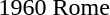<table>
<tr>
<td>1960 Rome <br></td>
<td></td>
<td></td>
<td></td>
</tr>
</table>
